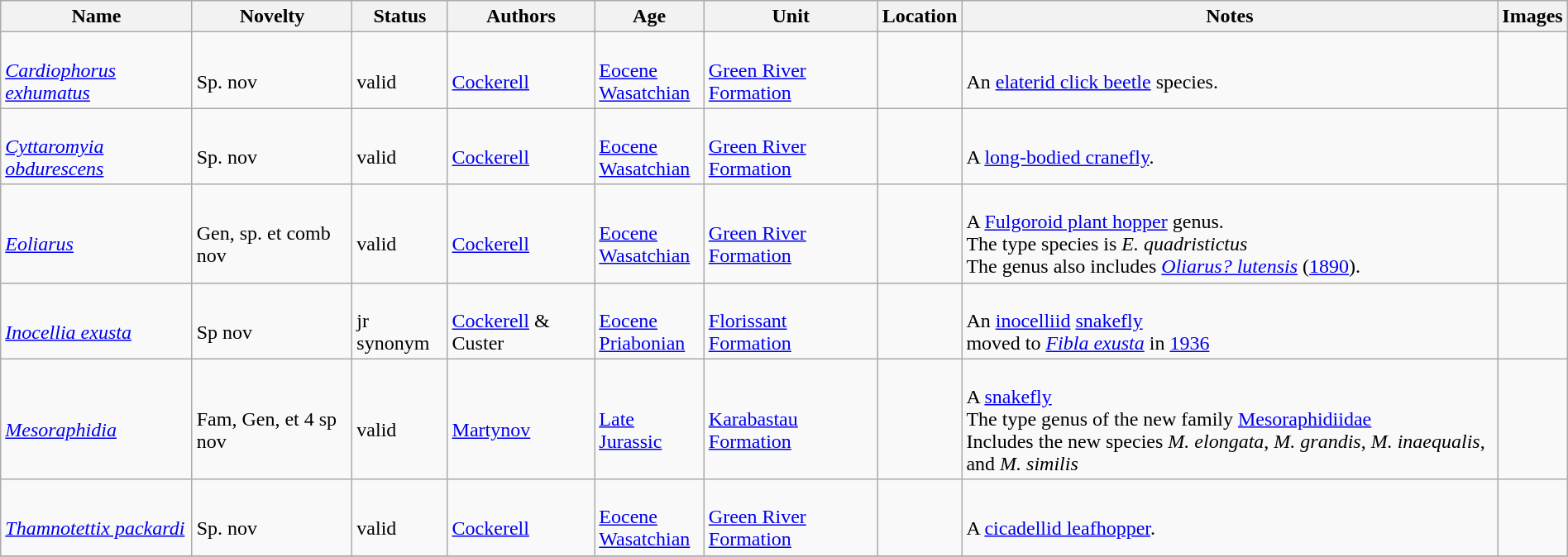<table class="wikitable sortable" align="center" width="100%">
<tr>
<th>Name</th>
<th>Novelty</th>
<th>Status</th>
<th>Authors</th>
<th>Age</th>
<th>Unit</th>
<th>Location</th>
<th>Notes</th>
<th>Images</th>
</tr>
<tr>
<td><br><em><a href='#'>Cardiophorus exhumatus</a></em></td>
<td><br>Sp. nov</td>
<td><br>valid</td>
<td><br><a href='#'>Cockerell</a></td>
<td><br><a href='#'>Eocene</a><br><a href='#'>Wasatchian</a></td>
<td><br><a href='#'>Green River Formation</a></td>
<td><br><br></td>
<td><br>An <a href='#'>elaterid click beetle</a> species.</td>
<td><br></td>
</tr>
<tr>
<td><br><em><a href='#'>Cyttaromyia obdurescens</a></em></td>
<td><br>Sp. nov</td>
<td><br>valid</td>
<td><br><a href='#'>Cockerell</a></td>
<td><br><a href='#'>Eocene</a><br><a href='#'>Wasatchian</a></td>
<td><br><a href='#'>Green River Formation</a></td>
<td><br><br></td>
<td><br>A <a href='#'>long-bodied cranefly</a>.</td>
<td></td>
</tr>
<tr>
<td><br><em><a href='#'>Eoliarus</a></em></td>
<td><br>Gen, sp. et comb nov</td>
<td><br>valid</td>
<td><br><a href='#'>Cockerell</a></td>
<td><br><a href='#'>Eocene</a><br><a href='#'>Wasatchian</a></td>
<td><br><a href='#'>Green River Formation</a></td>
<td><br><br></td>
<td><br>A <a href='#'>Fulgoroid plant hopper</a> genus.<br> The type species is <em>E. quadristictus</em><br>The genus also includes <em><a href='#'>Oliarus? lutensis</a></em> (<a href='#'>1890</a>).</td>
<td><br></td>
</tr>
<tr>
<td><br><em><a href='#'>Inocellia exusta</a></em></td>
<td><br>Sp nov</td>
<td><br>jr synonym</td>
<td><br><a href='#'>Cockerell</a> & Custer</td>
<td><br><a href='#'>Eocene</a><br><a href='#'>Priabonian</a></td>
<td><br><a href='#'>Florissant Formation</a></td>
<td><br><br></td>
<td><br>An <a href='#'>inocelliid</a> <a href='#'>snakefly</a><br> moved to <em><a href='#'>Fibla exusta</a></em> in <a href='#'>1936</a></td>
<td><br></td>
</tr>
<tr>
<td><br><em><a href='#'>Mesoraphidia</a></em></td>
<td><br>Fam, Gen, et 4 sp nov</td>
<td><br>valid</td>
<td><br><a href='#'>Martynov</a></td>
<td><br><a href='#'>Late Jurassic</a></td>
<td><br><a href='#'>Karabastau Formation</a></td>
<td><br></td>
<td><br>A <a href='#'>snakefly</a><br> The type genus of the new family <a href='#'>Mesoraphidiidae</a><br> Includes the new species <em>M. elongata</em>, <em>M. grandis</em>, <em>M. inaequalis</em>, and <em>M. similis</em></td>
<td></td>
</tr>
<tr>
<td><br><em><a href='#'>Thamnotettix packardi</a></em></td>
<td><br>Sp. nov</td>
<td><br>valid</td>
<td><br><a href='#'>Cockerell</a></td>
<td><br><a href='#'>Eocene</a><br><a href='#'>Wasatchian</a></td>
<td><br><a href='#'>Green River Formation</a></td>
<td><br><br></td>
<td><br>A <a href='#'>cicadellid leafhopper</a>.</td>
<td><br></td>
</tr>
<tr>
</tr>
</table>
